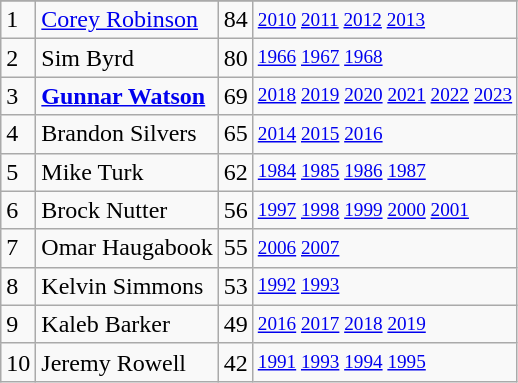<table class="wikitable">
<tr>
</tr>
<tr>
<td>1</td>
<td><a href='#'>Corey Robinson</a></td>
<td><abbr>84</abbr></td>
<td style="font-size:80%;"><a href='#'>2010</a> <a href='#'>2011</a> <a href='#'>2012</a> <a href='#'>2013</a></td>
</tr>
<tr>
<td>2</td>
<td>Sim Byrd</td>
<td><abbr>80</abbr></td>
<td style="font-size:80%;"><a href='#'>1966</a> <a href='#'>1967</a> <a href='#'>1968</a></td>
</tr>
<tr>
<td>3</td>
<td><strong><a href='#'>Gunnar Watson</a></strong></td>
<td><abbr>69</abbr></td>
<td style="font-size:80%;"><a href='#'>2018</a> <a href='#'>2019</a> <a href='#'>2020</a> <a href='#'>2021</a> <a href='#'>2022</a> <a href='#'>2023</a></td>
</tr>
<tr>
<td>4</td>
<td>Brandon Silvers</td>
<td><abbr>65</abbr></td>
<td style="font-size:80%;"><a href='#'>2014</a> <a href='#'>2015</a> <a href='#'>2016</a></td>
</tr>
<tr>
<td>5</td>
<td>Mike Turk</td>
<td><abbr>62</abbr></td>
<td style="font-size:80%;"><a href='#'>1984</a> <a href='#'>1985</a> <a href='#'>1986</a> <a href='#'>1987</a></td>
</tr>
<tr>
<td>6</td>
<td>Brock Nutter</td>
<td><abbr>56</abbr></td>
<td style="font-size:80%;"><a href='#'>1997</a> <a href='#'>1998</a> <a href='#'>1999</a> <a href='#'>2000</a> <a href='#'>2001</a></td>
</tr>
<tr>
<td>7</td>
<td>Omar Haugabook</td>
<td><abbr>55</abbr></td>
<td style="font-size:80%;"><a href='#'>2006</a> <a href='#'>2007</a></td>
</tr>
<tr>
<td>8</td>
<td>Kelvin Simmons</td>
<td><abbr>53</abbr></td>
<td style="font-size:80%;"><a href='#'>1992</a> <a href='#'>1993</a></td>
</tr>
<tr>
<td>9</td>
<td>Kaleb Barker</td>
<td><abbr>49</abbr></td>
<td style="font-size:80%;"><a href='#'>2016</a> <a href='#'>2017</a> <a href='#'>2018</a> <a href='#'>2019</a></td>
</tr>
<tr>
<td>10</td>
<td>Jeremy Rowell</td>
<td><abbr>42</abbr></td>
<td style="font-size:80%;"><a href='#'>1991</a> <a href='#'>1993</a> <a href='#'>1994</a> <a href='#'>1995</a></td>
</tr>
</table>
